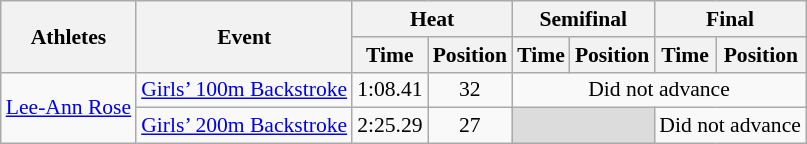<table class="wikitable" border="1" style="font-size:90%">
<tr>
<th rowspan=2>Athletes</th>
<th rowspan=2>Event</th>
<th colspan=2>Heat</th>
<th colspan=2>Semifinal</th>
<th colspan=2>Final</th>
</tr>
<tr>
<th>Time</th>
<th>Position</th>
<th>Time</th>
<th>Position</th>
<th>Time</th>
<th>Position</th>
</tr>
<tr>
<td rowspan=2><a href='#'>Lee-Ann Rose</a></td>
<td><a href='#'>Girls’ 100m Backstroke</a></td>
<td align=center>1:08.41</td>
<td align=center>32</td>
<td colspan="4" align=center>Did not advance</td>
</tr>
<tr>
<td><a href='#'>Girls’ 200m Backstroke</a></td>
<td align=center>2:25.29</td>
<td align=center>27</td>
<td colspan=2 bgcolor=#DCDCDC></td>
<td colspan="2" align=center>Did not advance</td>
</tr>
</table>
